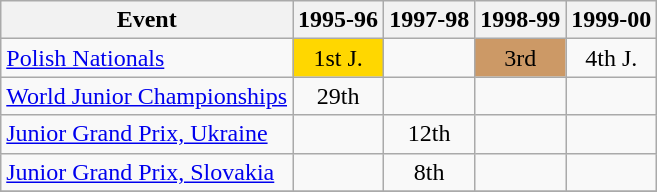<table class="wikitable">
<tr>
<th>Event</th>
<th>1995-96</th>
<th>1997-98</th>
<th>1998-99</th>
<th>1999-00</th>
</tr>
<tr>
<td><a href='#'>Polish Nationals</a></td>
<td align="center" bgcolor="gold">1st J.</td>
<td></td>
<td align="center" bgcolor="cc9966">3rd</td>
<td align="center">4th J.</td>
</tr>
<tr>
<td><a href='#'>World Junior Championships</a></td>
<td align="center">29th</td>
<td></td>
<td></td>
<td></td>
</tr>
<tr>
<td><a href='#'>Junior Grand Prix, Ukraine</a></td>
<td></td>
<td align="center">12th</td>
<td></td>
<td></td>
</tr>
<tr>
<td><a href='#'>Junior Grand Prix, Slovakia</a></td>
<td></td>
<td align="center">8th</td>
<td></td>
<td></td>
</tr>
<tr>
</tr>
</table>
